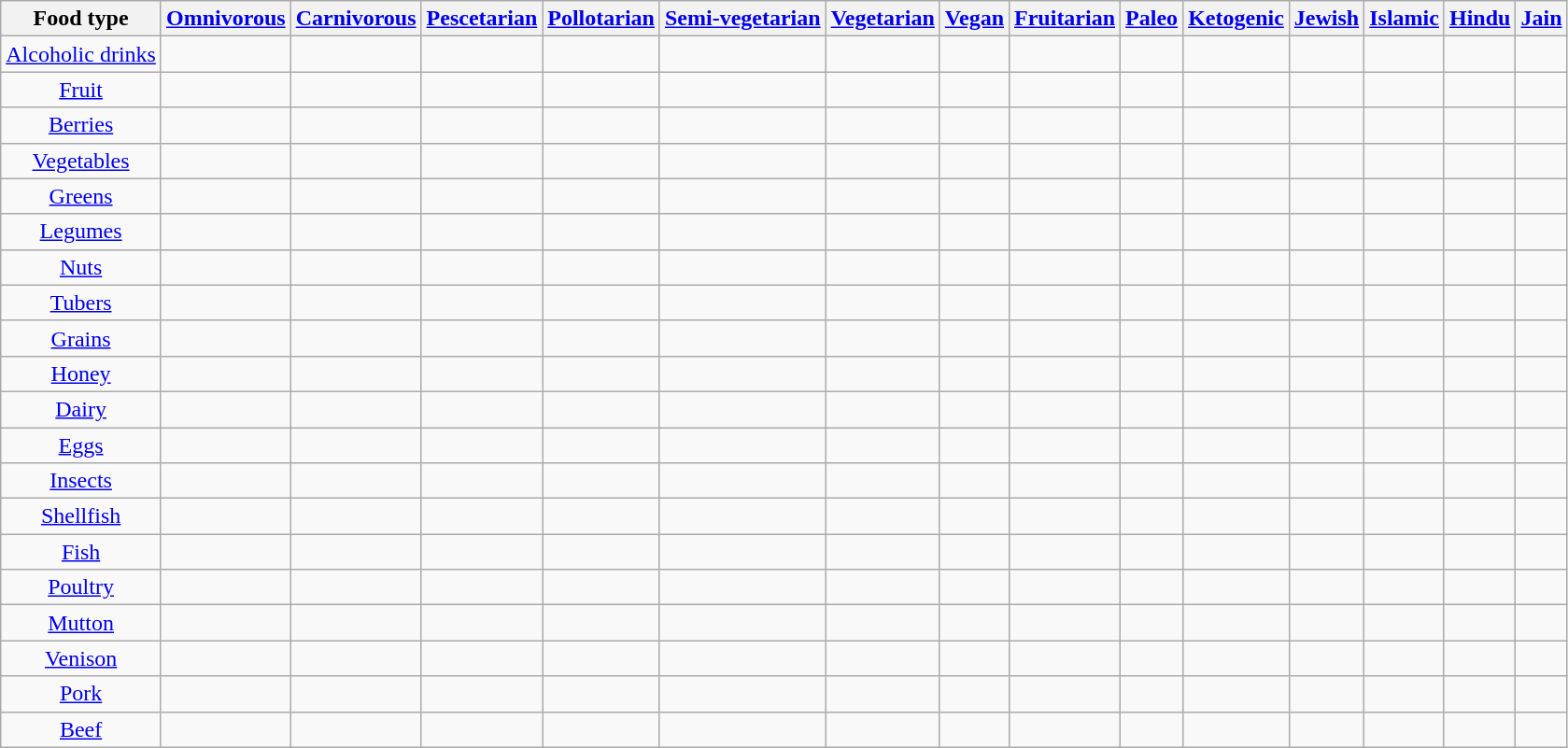<table class="wikitable" style="text-align:center;">
<tr>
<th>Food type</th>
<th><a href='#'>Omnivorous</a></th>
<th><a href='#'>Carnivorous</a></th>
<th><a href='#'>Pescetarian</a></th>
<th><a href='#'>Pollotarian</a></th>
<th><a href='#'>Semi-vegetarian</a></th>
<th><a href='#'>Vegetarian</a></th>
<th><a href='#'>Vegan</a></th>
<th><a href='#'>Fruitarian</a></th>
<th><a href='#'>Paleo</a></th>
<th><a href='#'>Ketogenic</a></th>
<th><a href='#'>Jewish</a></th>
<th><a href='#'>Islamic</a></th>
<th><a href='#'>Hindu</a></th>
<th><a href='#'>Jain</a></th>
</tr>
<tr>
<td><a href='#'>Alcoholic drinks</a></td>
<td></td>
<td></td>
<td></td>
<td></td>
<td></td>
<td></td>
<td></td>
<td></td>
<td></td>
<td></td>
<td></td>
<td></td>
<td></td>
<td></td>
</tr>
<tr>
<td><a href='#'>Fruit</a></td>
<td></td>
<td></td>
<td></td>
<td></td>
<td></td>
<td></td>
<td></td>
<td></td>
<td></td>
<td></td>
<td></td>
<td></td>
<td></td>
<td></td>
</tr>
<tr>
<td><a href='#'>Berries</a></td>
<td></td>
<td></td>
<td></td>
<td></td>
<td></td>
<td></td>
<td></td>
<td></td>
<td></td>
<td></td>
<td></td>
<td></td>
<td></td>
<td></td>
</tr>
<tr>
<td><a href='#'>Vegetables</a></td>
<td></td>
<td></td>
<td></td>
<td></td>
<td></td>
<td></td>
<td></td>
<td></td>
<td></td>
<td></td>
<td></td>
<td></td>
<td></td>
<td></td>
</tr>
<tr>
<td><a href='#'>Greens</a></td>
<td></td>
<td></td>
<td></td>
<td></td>
<td></td>
<td></td>
<td></td>
<td></td>
<td></td>
<td></td>
<td></td>
<td></td>
<td></td>
<td></td>
</tr>
<tr>
<td><a href='#'>Legumes</a></td>
<td></td>
<td></td>
<td></td>
<td></td>
<td></td>
<td></td>
<td></td>
<td></td>
<td></td>
<td></td>
<td></td>
<td></td>
<td></td>
<td></td>
</tr>
<tr>
<td><a href='#'>Nuts</a></td>
<td></td>
<td></td>
<td></td>
<td></td>
<td></td>
<td></td>
<td></td>
<td></td>
<td></td>
<td></td>
<td></td>
<td></td>
<td></td>
<td></td>
</tr>
<tr>
<td><a href='#'>Tubers</a></td>
<td></td>
<td></td>
<td></td>
<td></td>
<td></td>
<td></td>
<td></td>
<td></td>
<td></td>
<td></td>
<td></td>
<td></td>
<td></td>
<td></td>
</tr>
<tr>
<td><a href='#'>Grains</a></td>
<td></td>
<td></td>
<td></td>
<td></td>
<td></td>
<td></td>
<td></td>
<td></td>
<td></td>
<td></td>
<td></td>
<td></td>
<td></td>
<td></td>
</tr>
<tr>
<td><a href='#'>Honey</a></td>
<td></td>
<td></td>
<td></td>
<td></td>
<td></td>
<td></td>
<td></td>
<td></td>
<td></td>
<td></td>
<td></td>
<td></td>
<td></td>
<td></td>
</tr>
<tr>
<td><a href='#'>Dairy</a></td>
<td></td>
<td></td>
<td></td>
<td></td>
<td></td>
<td></td>
<td></td>
<td></td>
<td></td>
<td></td>
<td></td>
<td></td>
<td></td>
<td></td>
</tr>
<tr>
<td><a href='#'>Eggs</a></td>
<td></td>
<td></td>
<td></td>
<td></td>
<td></td>
<td></td>
<td></td>
<td></td>
<td></td>
<td></td>
<td></td>
<td></td>
<td></td>
<td></td>
</tr>
<tr>
<td><a href='#'>Insects</a></td>
<td></td>
<td></td>
<td></td>
<td></td>
<td></td>
<td></td>
<td></td>
<td></td>
<td></td>
<td></td>
<td></td>
<td></td>
<td></td>
<td></td>
</tr>
<tr>
<td><a href='#'>Shellfish</a></td>
<td></td>
<td></td>
<td></td>
<td></td>
<td></td>
<td></td>
<td></td>
<td></td>
<td></td>
<td></td>
<td></td>
<td></td>
<td></td>
<td></td>
</tr>
<tr>
<td><a href='#'>Fish</a></td>
<td></td>
<td></td>
<td></td>
<td></td>
<td></td>
<td></td>
<td></td>
<td></td>
<td></td>
<td></td>
<td></td>
<td></td>
<td></td>
<td></td>
</tr>
<tr>
<td><a href='#'>Poultry</a></td>
<td></td>
<td></td>
<td></td>
<td></td>
<td></td>
<td></td>
<td></td>
<td></td>
<td></td>
<td></td>
<td></td>
<td></td>
<td></td>
<td></td>
</tr>
<tr>
<td><a href='#'>Mutton</a></td>
<td></td>
<td></td>
<td></td>
<td></td>
<td></td>
<td></td>
<td></td>
<td></td>
<td></td>
<td></td>
<td></td>
<td></td>
<td></td>
<td></td>
</tr>
<tr>
<td><a href='#'>Venison</a></td>
<td></td>
<td></td>
<td></td>
<td></td>
<td></td>
<td></td>
<td></td>
<td></td>
<td></td>
<td></td>
<td></td>
<td></td>
<td></td>
<td></td>
</tr>
<tr>
<td><a href='#'>Pork</a></td>
<td></td>
<td></td>
<td></td>
<td></td>
<td></td>
<td></td>
<td></td>
<td></td>
<td></td>
<td></td>
<td></td>
<td></td>
<td></td>
<td></td>
</tr>
<tr>
<td><a href='#'>Beef</a></td>
<td></td>
<td></td>
<td></td>
<td></td>
<td></td>
<td></td>
<td></td>
<td></td>
<td></td>
<td></td>
<td></td>
<td></td>
<td></td>
<td></td>
</tr>
</table>
